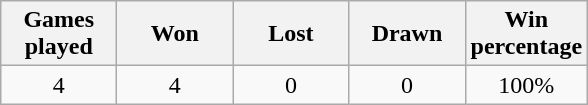<table class="wikitable" style="text-align:center">
<tr>
<th width="70">Games played</th>
<th width="70">Won</th>
<th width="70">Lost</th>
<th width="70">Drawn</th>
<th width="70">Win percentage</th>
</tr>
<tr>
<td>4</td>
<td>4</td>
<td>0</td>
<td>0</td>
<td>100%</td>
</tr>
</table>
